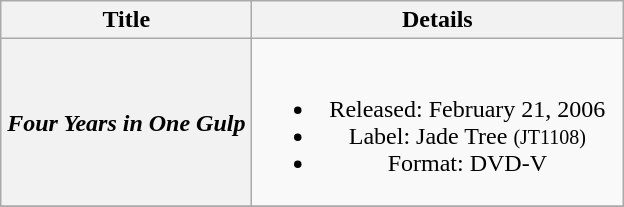<table class="wikitable plainrowheaders" style="text-align:center;">
<tr>
<th rowspan="1" style="width:10em;">Title</th>
<th rowspan="1" style="width:15em;">Details</th>
</tr>
<tr>
<th scope="row"><em>Four Years in One Gulp</em></th>
<td><br><ul><li>Released: February 21, 2006</li><li>Label: Jade Tree <small>(JT1108)</small></li><li>Format: DVD-V</li></ul></td>
</tr>
<tr>
</tr>
</table>
